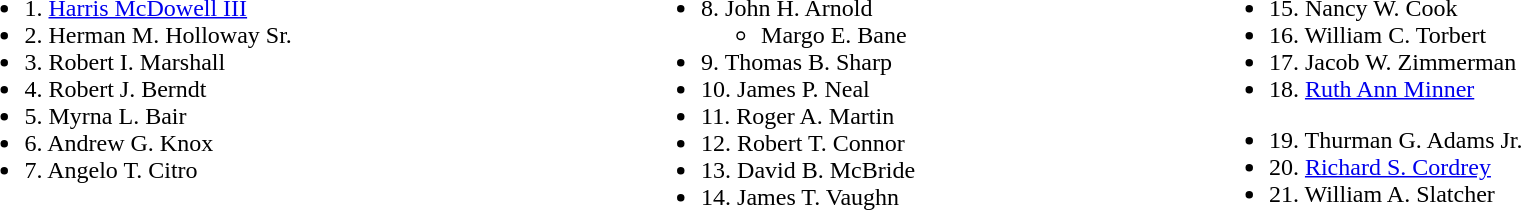<table width=100%>
<tr valign=top>
<td><br><ul><li>1. <a href='#'>Harris McDowell III</a></li><li>2. Herman M. Holloway Sr.</li><li>3. Robert I. Marshall</li><li>4. Robert J. Berndt</li><li>5. Myrna L. Bair</li><li>6. Andrew G. Knox</li><li>7. Angelo T. Citro</li></ul></td>
<td><br><ul><li>8. John H. Arnold<ul><li>Margo E. Bane</li></ul></li><li>9. Thomas B. Sharp</li><li>10. James P. Neal</li><li>11. Roger A. Martin</li><li>12. Robert T. Connor</li><li>13. David B. McBride</li><li>14. James T. Vaughn</li></ul></td>
<td><br><ul><li>15. Nancy W. Cook</li><li>16. William C. Torbert</li><li>17. Jacob W. Zimmerman</li><li>18. <a href='#'>Ruth Ann Minner</a></li></ul><ul><li>19. Thurman G. Adams Jr.</li><li>20. <a href='#'>Richard S. Cordrey</a></li><li>21. William A. Slatcher</li></ul></td>
</tr>
</table>
